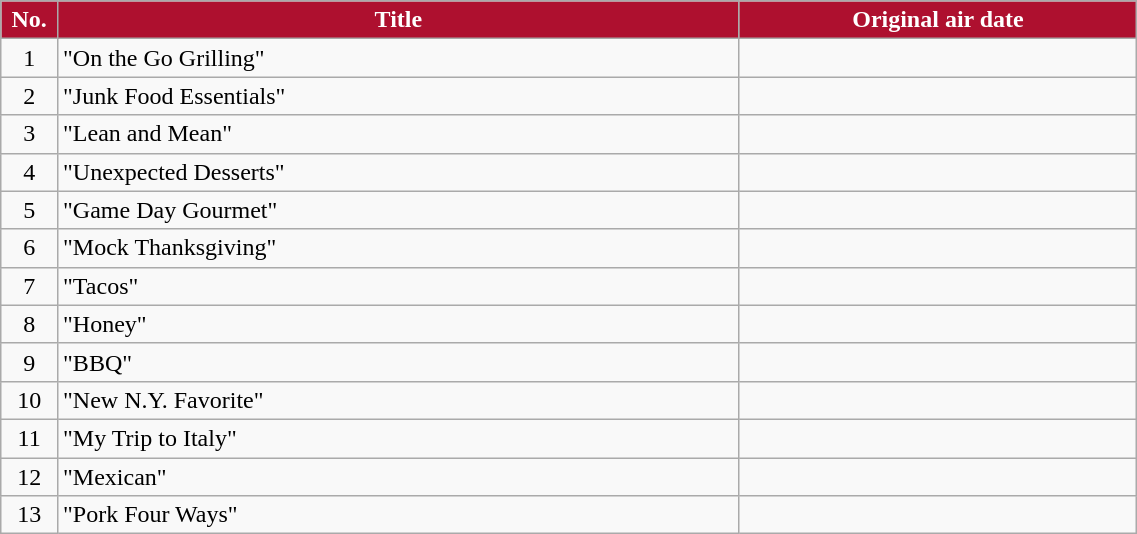<table class="wikitable plainrowheaders" style="width:60%;">
<tr>
<th style="background-color: #AE102F; color: #FFFFFF;" width=5%>No.</th>
<th style="background-color: #AE102F; color: #FFFFFF;" width=60%>Title</th>
<th style="background-color: #AE102F; color: #FFFFFF;">Original air date</th>
</tr>
<tr>
<td align=center>1</td>
<td>"On the Go Grilling"</td>
<td align=center></td>
</tr>
<tr>
<td align=center>2</td>
<td>"Junk Food Essentials"</td>
<td align=center></td>
</tr>
<tr>
<td align=center>3</td>
<td>"Lean and Mean"</td>
<td align=center></td>
</tr>
<tr>
<td align=center>4</td>
<td>"Unexpected Desserts"</td>
<td align=center></td>
</tr>
<tr>
<td align=center>5</td>
<td>"Game Day Gourmet"</td>
<td align=center></td>
</tr>
<tr>
<td align=center>6</td>
<td>"Mock Thanksgiving"</td>
<td align=center></td>
</tr>
<tr>
<td align=center>7</td>
<td>"Tacos"</td>
<td align=center></td>
</tr>
<tr>
<td align=center>8</td>
<td>"Honey"</td>
<td align=center></td>
</tr>
<tr>
<td align=center>9</td>
<td>"BBQ"</td>
<td align=center></td>
</tr>
<tr>
<td align=center>10</td>
<td>"New N.Y. Favorite"</td>
<td align=center></td>
</tr>
<tr>
<td align=center>11</td>
<td>"My Trip to Italy"</td>
<td align=center></td>
</tr>
<tr>
<td align=center>12</td>
<td>"Mexican"</td>
<td align=center></td>
</tr>
<tr>
<td align=center>13</td>
<td>"Pork Four Ways"</td>
<td align=center></td>
</tr>
</table>
